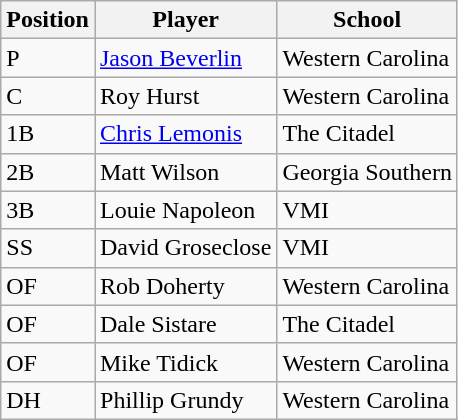<table class="wikitable">
<tr>
<th>Position</th>
<th>Player</th>
<th>School</th>
</tr>
<tr>
<td>P</td>
<td><a href='#'>Jason Beverlin</a></td>
<td>Western Carolina</td>
</tr>
<tr>
<td>C</td>
<td>Roy Hurst</td>
<td>Western Carolina</td>
</tr>
<tr>
<td>1B</td>
<td><a href='#'>Chris Lemonis</a></td>
<td>The Citadel</td>
</tr>
<tr>
<td>2B</td>
<td>Matt Wilson</td>
<td>Georgia Southern</td>
</tr>
<tr>
<td>3B</td>
<td>Louie Napoleon</td>
<td>VMI</td>
</tr>
<tr>
<td>SS</td>
<td>David Groseclose</td>
<td>VMI</td>
</tr>
<tr>
<td>OF</td>
<td>Rob Doherty</td>
<td>Western Carolina</td>
</tr>
<tr>
<td>OF</td>
<td>Dale Sistare</td>
<td>The Citadel</td>
</tr>
<tr>
<td>OF</td>
<td>Mike Tidick</td>
<td>Western Carolina</td>
</tr>
<tr>
<td>DH</td>
<td>Phillip Grundy</td>
<td>Western Carolina</td>
</tr>
</table>
